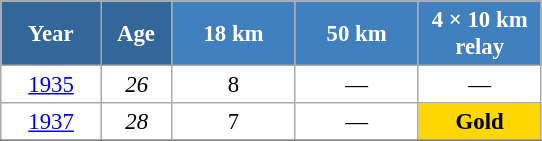<table class="wikitable" style="font-size:95%; text-align:center; border:grey solid 1px; border-collapse:collapse; background:#ffffff;">
<tr>
<th style="background-color:#369; color:white; width:60px;"> Year </th>
<th style="background-color:#369; color:white; width:40px;"> Age </th>
<th style="background-color:#4180be; color:white; width:75px;"> 18 km </th>
<th style="background-color:#4180be; color:white; width:75px;"> 50 km </th>
<th style="background-color:#4180be; color:white; width:75px;"> 4 × 10 km <br> relay </th>
</tr>
<tr>
<td><a href='#'>1935</a></td>
<td><em>26</em></td>
<td>8</td>
<td>—</td>
<td>—</td>
</tr>
<tr>
<td><a href='#'>1937</a></td>
<td><em>28</em></td>
<td>7</td>
<td>—</td>
<td style="background:gold;"><strong>Gold</strong></td>
</tr>
<tr>
</tr>
</table>
